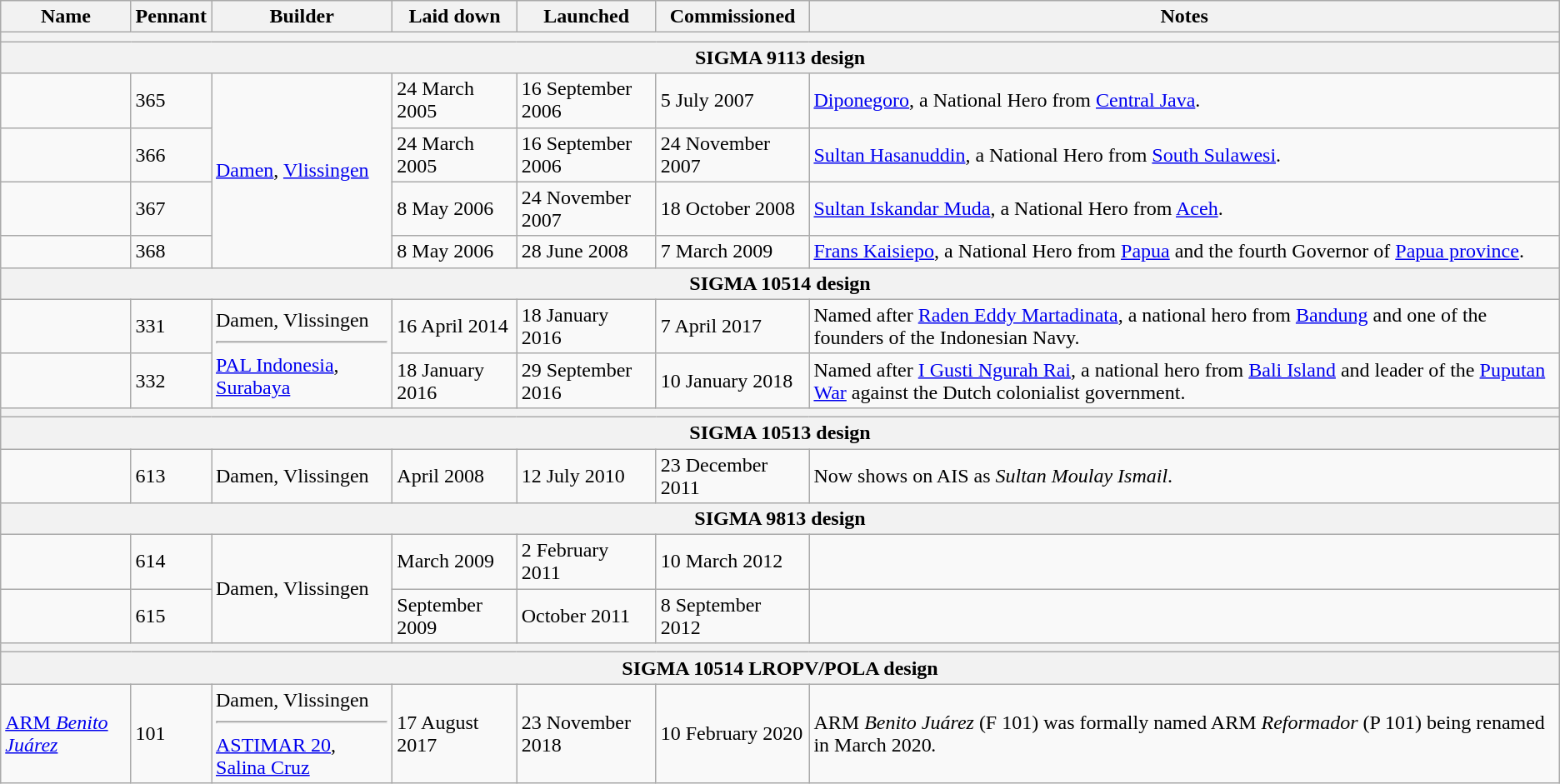<table class="wikitable">
<tr>
<th>Name</th>
<th>Pennant</th>
<th>Builder</th>
<th>Laid down</th>
<th>Launched</th>
<th>Commissioned</th>
<th>Notes</th>
</tr>
<tr>
<th colspan=7></th>
</tr>
<tr>
<th colspan="7">SIGMA 9113 design</th>
</tr>
<tr>
<td></td>
<td>365</td>
<td rowspan="4"><a href='#'>Damen</a>, <a href='#'>Vlissingen</a></td>
<td>24 March 2005</td>
<td>16 September 2006</td>
<td>5 July 2007</td>
<td><a href='#'>Diponegoro</a>, a National Hero from <a href='#'>Central Java</a>.</td>
</tr>
<tr>
<td></td>
<td>366</td>
<td>24 March 2005</td>
<td>16 September 2006</td>
<td>24 November 2007</td>
<td><a href='#'>Sultan Hasanuddin</a>, a National Hero from <a href='#'>South Sulawesi</a>.</td>
</tr>
<tr>
<td></td>
<td>367</td>
<td>8 May 2006</td>
<td>24 November 2007</td>
<td>18 October 2008</td>
<td><a href='#'>Sultan Iskandar Muda</a>, a National Hero from <a href='#'>Aceh</a>.</td>
</tr>
<tr>
<td></td>
<td>368</td>
<td>8 May 2006</td>
<td>28 June 2008</td>
<td>7 March 2009</td>
<td><a href='#'>Frans Kaisiepo</a>, a National Hero from <a href='#'>Papua</a> and the fourth Governor of <a href='#'>Papua province</a>.</td>
</tr>
<tr>
<th colspan="7">SIGMA 10514 design</th>
</tr>
<tr>
<td></td>
<td>331</td>
<td rowspan="2">Damen, Vlissingen<hr><a href='#'>PAL Indonesia</a>, <a href='#'>Surabaya</a></td>
<td>16 April 2014</td>
<td>18 January 2016</td>
<td>7 April 2017</td>
<td>Named after <a href='#'>Raden Eddy Martadinata</a>, a national hero from <a href='#'>Bandung</a> and one of the founders of the Indonesian Navy.</td>
</tr>
<tr>
<td></td>
<td>332</td>
<td>18 January 2016</td>
<td>29 September 2016</td>
<td>10 January 2018</td>
<td>Named after <a href='#'>I Gusti Ngurah Rai</a>, a national hero from <a href='#'>Bali Island</a> and leader of the <a href='#'>Puputan War</a> against the Dutch colonialist government.</td>
</tr>
<tr>
<th colspan=7></th>
</tr>
<tr>
<th colspan="7">SIGMA 10513 design</th>
</tr>
<tr>
<td></td>
<td>613</td>
<td>Damen, Vlissingen</td>
<td>April 2008</td>
<td>12 July 2010</td>
<td>23 December 2011</td>
<td>Now shows on AIS as <em>Sultan Moulay Ismail</em>.</td>
</tr>
<tr>
<th colspan="7">SIGMA 9813 design</th>
</tr>
<tr>
<td></td>
<td>614</td>
<td rowspan="2">Damen, Vlissingen</td>
<td>March 2009</td>
<td>2 February 2011</td>
<td>10 March 2012</td>
<td></td>
</tr>
<tr>
<td></td>
<td>615</td>
<td>September 2009</td>
<td>October 2011</td>
<td>8 September 2012</td>
<td></td>
</tr>
<tr>
<th colspan=7></th>
</tr>
<tr>
<th colspan="7">SIGMA 10514 LROPV/POLA design</th>
</tr>
<tr>
<td><a href='#'>ARM <em>Benito Juárez</em></a></td>
<td>101</td>
<td>Damen, Vlissingen<hr><a href='#'>ASTIMAR 20</a>, <a href='#'>Salina Cruz</a></td>
<td>17 August 2017</td>
<td>23 November 2018</td>
<td>10 February 2020</td>
<td>ARM <em>Benito Juárez</em> (F 101) was formally named ARM <em>Reformador</em> (P 101) being renamed in March 2020<em>.</em></td>
</tr>
</table>
